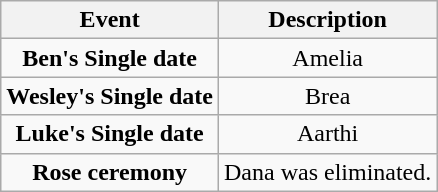<table class="wikitable sortable" style="text-align:center;">
<tr>
<th>Event</th>
<th>Description</th>
</tr>
<tr>
<td><strong>Ben's Single date</strong></td>
<td>Amelia</td>
</tr>
<tr>
<td><strong>Wesley's Single date</strong></td>
<td>Brea</td>
</tr>
<tr>
<td><strong>Luke's Single date</strong></td>
<td>Aarthi</td>
</tr>
<tr>
<td><strong>Rose ceremony</strong></td>
<td>Dana was eliminated.</td>
</tr>
</table>
